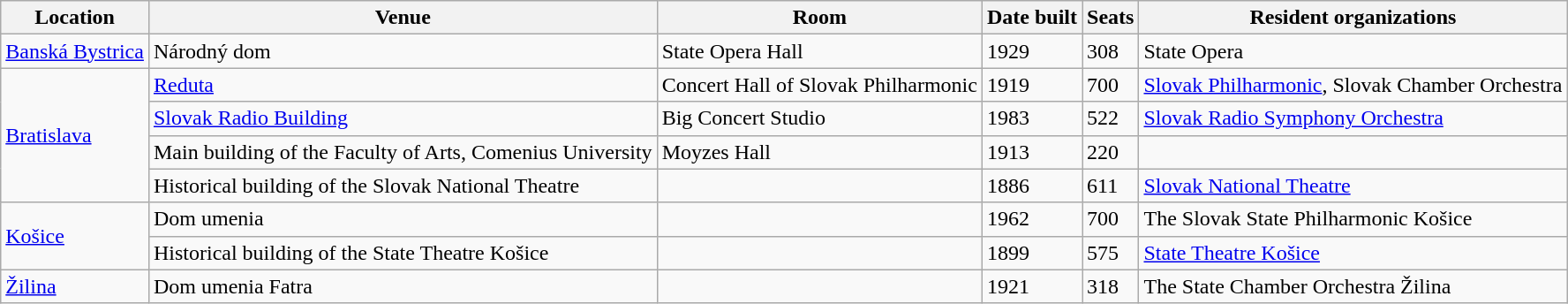<table class="wikitable">
<tr>
<th>Location</th>
<th>Venue</th>
<th>Room</th>
<th>Date built</th>
<th>Seats</th>
<th>Resident organizations</th>
</tr>
<tr>
<td><a href='#'>Banská Bystrica</a></td>
<td>Národný dom</td>
<td>State Opera Hall</td>
<td>1929</td>
<td>308</td>
<td>State Opera</td>
</tr>
<tr>
<td rowspan=4><a href='#'>Bratislava</a></td>
<td><a href='#'>Reduta</a></td>
<td>Concert Hall of Slovak Philharmonic</td>
<td>1919</td>
<td>700</td>
<td><a href='#'>Slovak Philharmonic</a>, Slovak Chamber Orchestra</td>
</tr>
<tr>
<td><a href='#'>Slovak Radio Building</a></td>
<td>Big Concert Studio</td>
<td>1983</td>
<td>522</td>
<td><a href='#'>Slovak Radio Symphony Orchestra</a></td>
</tr>
<tr>
<td>Main building of the Faculty of Arts, Comenius University</td>
<td>Moyzes Hall</td>
<td>1913</td>
<td>220</td>
<td></td>
</tr>
<tr>
<td>Historical building of the Slovak National Theatre</td>
<td></td>
<td>1886</td>
<td>611</td>
<td><a href='#'>Slovak National Theatre</a></td>
</tr>
<tr>
<td rowspan=2><a href='#'>Košice</a></td>
<td>Dom umenia</td>
<td></td>
<td>1962</td>
<td>700</td>
<td>The Slovak State Philharmonic Košice</td>
</tr>
<tr>
<td>Historical building of the State Theatre Košice</td>
<td></td>
<td>1899</td>
<td>575</td>
<td><a href='#'>State Theatre Košice</a></td>
</tr>
<tr>
<td><a href='#'>Žilina</a></td>
<td>Dom umenia Fatra</td>
<td></td>
<td>1921</td>
<td>318</td>
<td>The State Chamber Orchestra Žilina</td>
</tr>
</table>
